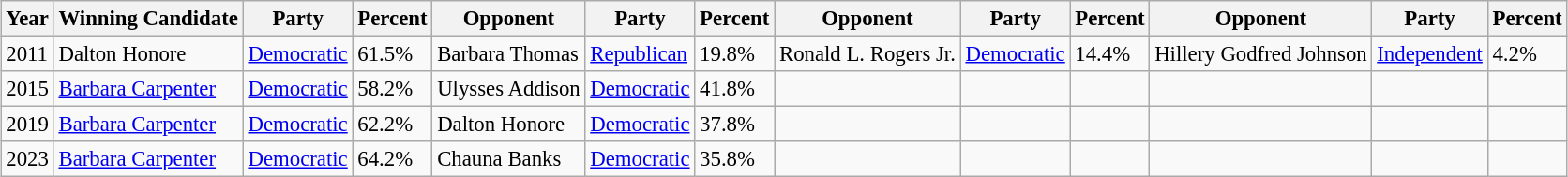<table class="wikitable" style="margin:0.5em auto; font-size:95%;">
<tr>
<th>Year</th>
<th>Winning Candidate</th>
<th>Party</th>
<th>Percent</th>
<th>Opponent</th>
<th>Party</th>
<th>Percent</th>
<th>Opponent</th>
<th>Party</th>
<th>Percent</th>
<th>Opponent</th>
<th>Party</th>
<th>Percent</th>
</tr>
<tr>
<td>2011</td>
<td>Dalton Honore</td>
<td><a href='#'>Democratic</a></td>
<td>61.5%</td>
<td>Barbara Thomas</td>
<td><a href='#'>Republican</a></td>
<td>19.8%</td>
<td>Ronald L. Rogers Jr.</td>
<td><a href='#'>Democratic</a></td>
<td>14.4%</td>
<td>Hillery Godfred Johnson</td>
<td><a href='#'>Independent</a></td>
<td>4.2%</td>
</tr>
<tr>
<td>2015</td>
<td><a href='#'>Barbara Carpenter</a></td>
<td><a href='#'>Democratic</a></td>
<td>58.2%</td>
<td>Ulysses Addison</td>
<td><a href='#'>Democratic</a></td>
<td>41.8%</td>
<td></td>
<td></td>
<td></td>
<td></td>
<td></td>
<td></td>
</tr>
<tr>
<td>2019</td>
<td><a href='#'>Barbara Carpenter</a></td>
<td><a href='#'>Democratic</a></td>
<td>62.2%</td>
<td>Dalton Honore</td>
<td><a href='#'>Democratic</a></td>
<td>37.8%</td>
<td></td>
<td></td>
<td></td>
<td></td>
<td></td>
<td></td>
</tr>
<tr>
<td>2023</td>
<td><a href='#'>Barbara Carpenter</a></td>
<td><a href='#'>Democratic</a></td>
<td>64.2%</td>
<td>Chauna Banks</td>
<td><a href='#'>Democratic</a></td>
<td>35.8%</td>
<td></td>
<td></td>
<td></td>
<td></td>
<td></td>
<td></td>
</tr>
</table>
